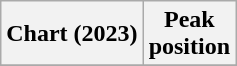<table class="wikitable sortable plainrowheaders" style="text-align:center">
<tr>
<th scope="col">Chart (2023)</th>
<th scope="col">Peak<br>position</th>
</tr>
<tr>
</tr>
</table>
